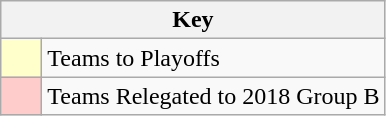<table class="wikitable" style="text-align: center;">
<tr>
<th colspan=2>Key</th>
</tr>
<tr>
<td style="background:#ffffcc; width:20px;"></td>
<td align=left>Teams to Playoffs</td>
</tr>
<tr>
<td style="background:#ffcccc; width:20px;"></td>
<td align=left>Teams Relegated to 2018 Group B</td>
</tr>
</table>
